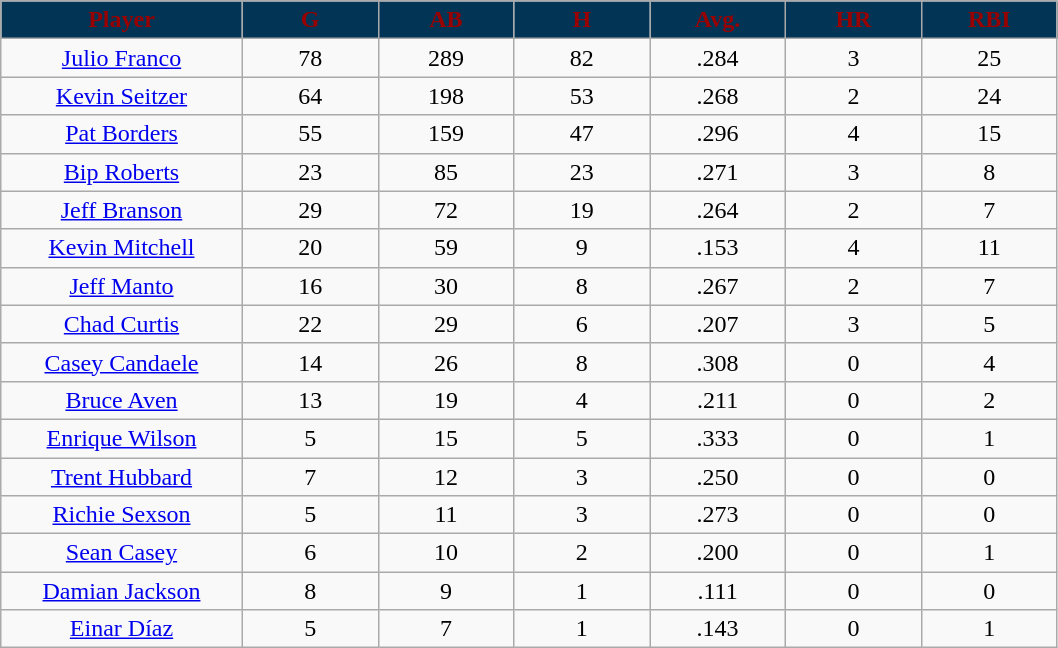<table class="wikitable sortable">
<tr>
<th style="background:#023456;color:#990000;" width="16%">Player</th>
<th style="background:#023456;color:#990000;" width="9%">G</th>
<th style="background:#023456;color:#990000;" width="9%">AB</th>
<th style="background:#023456;color:#990000;" width="9%">H</th>
<th style="background:#023456;color:#990000;" width="9%">Avg.</th>
<th style="background:#023456;color:#990000;" width="9%">HR</th>
<th style="background:#023456;color:#990000;" width="9%">RBI</th>
</tr>
<tr align="center">
<td><a href='#'>Julio Franco</a></td>
<td>78</td>
<td>289</td>
<td>82</td>
<td>.284</td>
<td>3</td>
<td>25</td>
</tr>
<tr align="center">
<td><a href='#'>Kevin Seitzer</a></td>
<td>64</td>
<td>198</td>
<td>53</td>
<td>.268</td>
<td>2</td>
<td>24</td>
</tr>
<tr align="center">
<td><a href='#'>Pat Borders</a></td>
<td>55</td>
<td>159</td>
<td>47</td>
<td>.296</td>
<td>4</td>
<td>15</td>
</tr>
<tr align="center">
<td><a href='#'>Bip Roberts</a></td>
<td>23</td>
<td>85</td>
<td>23</td>
<td>.271</td>
<td>3</td>
<td>8</td>
</tr>
<tr align="center">
<td><a href='#'>Jeff Branson</a></td>
<td>29</td>
<td>72</td>
<td>19</td>
<td>.264</td>
<td>2</td>
<td>7</td>
</tr>
<tr align="center">
<td><a href='#'>Kevin Mitchell</a></td>
<td>20</td>
<td>59</td>
<td>9</td>
<td>.153</td>
<td>4</td>
<td>11</td>
</tr>
<tr align="center">
<td><a href='#'>Jeff Manto</a></td>
<td>16</td>
<td>30</td>
<td>8</td>
<td>.267</td>
<td>2</td>
<td>7</td>
</tr>
<tr align="center">
<td><a href='#'>Chad Curtis</a></td>
<td>22</td>
<td>29</td>
<td>6</td>
<td>.207</td>
<td>3</td>
<td>5</td>
</tr>
<tr align="center">
<td><a href='#'>Casey Candaele</a></td>
<td>14</td>
<td>26</td>
<td>8</td>
<td>.308</td>
<td>0</td>
<td>4</td>
</tr>
<tr align="center">
<td><a href='#'>Bruce Aven</a></td>
<td>13</td>
<td>19</td>
<td>4</td>
<td>.211</td>
<td>0</td>
<td>2</td>
</tr>
<tr align="center">
<td><a href='#'>Enrique Wilson</a></td>
<td>5</td>
<td>15</td>
<td>5</td>
<td>.333</td>
<td>0</td>
<td>1</td>
</tr>
<tr align="center">
<td><a href='#'>Trent Hubbard</a></td>
<td>7</td>
<td>12</td>
<td>3</td>
<td>.250</td>
<td>0</td>
<td>0</td>
</tr>
<tr align="center">
<td><a href='#'>Richie Sexson</a></td>
<td>5</td>
<td>11</td>
<td>3</td>
<td>.273</td>
<td>0</td>
<td>0</td>
</tr>
<tr align="center">
<td><a href='#'>Sean Casey</a></td>
<td>6</td>
<td>10</td>
<td>2</td>
<td>.200</td>
<td>0</td>
<td>1</td>
</tr>
<tr align="center">
<td><a href='#'>Damian Jackson</a></td>
<td>8</td>
<td>9</td>
<td>1</td>
<td>.111</td>
<td>0</td>
<td>0</td>
</tr>
<tr align="center">
<td><a href='#'>Einar Díaz</a></td>
<td>5</td>
<td>7</td>
<td>1</td>
<td>.143</td>
<td>0</td>
<td>1</td>
</tr>
</table>
